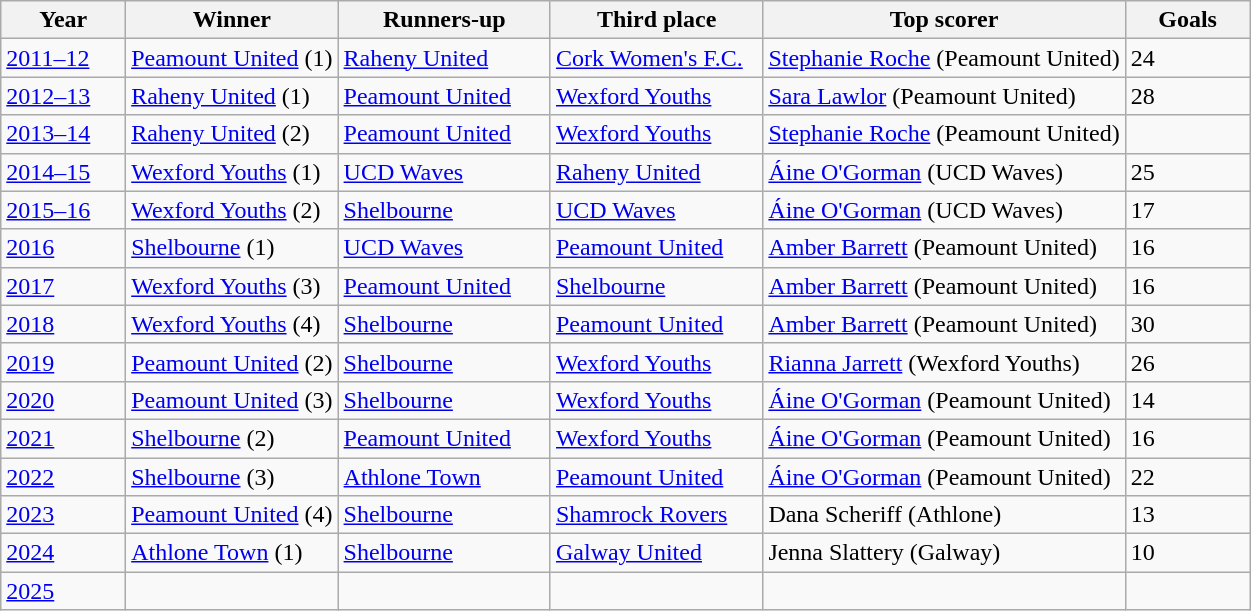<table class="wikitable">
<tr>
<th width=10%>Year</th>
<th width=17%>Winner</th>
<th width=17%>Runners-up</th>
<th width=17%>Third place</th>
<th width=29%>Top scorer</th>
<th width=10%>Goals</th>
</tr>
<tr>
<td><a href='#'>2011–12</a></td>
<td><a href='#'>Peamount United</a> (1)</td>
<td><a href='#'>Raheny United</a></td>
<td><a href='#'>Cork Women's F.C.</a></td>
<td><a href='#'>Stephanie Roche</a> (Peamount United)</td>
<td>24</td>
</tr>
<tr>
<td><a href='#'>2012–13</a></td>
<td><a href='#'>Raheny United</a> (1)</td>
<td><a href='#'>Peamount United</a></td>
<td><a href='#'>Wexford Youths</a></td>
<td><a href='#'>Sara Lawlor</a> (Peamount United)</td>
<td>28</td>
</tr>
<tr>
<td><a href='#'>2013–14</a></td>
<td><a href='#'>Raheny United</a> (2)</td>
<td><a href='#'>Peamount United</a></td>
<td><a href='#'>Wexford Youths</a></td>
<td><a href='#'>Stephanie Roche</a> (Peamount United)</td>
<td></td>
</tr>
<tr>
<td><a href='#'>2014–15</a></td>
<td><a href='#'>Wexford Youths</a> (1)</td>
<td><a href='#'>UCD Waves</a></td>
<td><a href='#'>Raheny United</a></td>
<td><a href='#'>Áine O'Gorman</a> (UCD Waves)</td>
<td>25</td>
</tr>
<tr>
<td><a href='#'>2015–16</a></td>
<td><a href='#'>Wexford Youths</a> (2)</td>
<td><a href='#'>Shelbourne</a></td>
<td><a href='#'>UCD Waves</a></td>
<td><a href='#'>Áine O'Gorman</a> (UCD Waves)</td>
<td>17</td>
</tr>
<tr>
<td><a href='#'>2016</a></td>
<td><a href='#'>Shelbourne</a> (1)</td>
<td><a href='#'>UCD Waves</a></td>
<td><a href='#'>Peamount United</a></td>
<td><a href='#'>Amber Barrett</a> (Peamount United)</td>
<td>16</td>
</tr>
<tr>
<td><a href='#'>2017</a></td>
<td><a href='#'>Wexford Youths</a> (3)</td>
<td><a href='#'>Peamount United</a></td>
<td><a href='#'>Shelbourne</a></td>
<td><a href='#'>Amber Barrett</a> (Peamount United)</td>
<td>16</td>
</tr>
<tr>
<td><a href='#'>2018</a></td>
<td><a href='#'>Wexford Youths</a> (4)</td>
<td><a href='#'>Shelbourne</a></td>
<td><a href='#'>Peamount United</a></td>
<td><a href='#'>Amber Barrett</a> (Peamount United)</td>
<td>30</td>
</tr>
<tr>
<td><a href='#'>2019</a></td>
<td><a href='#'>Peamount United</a> (2)</td>
<td><a href='#'>Shelbourne</a></td>
<td><a href='#'>Wexford Youths</a></td>
<td><a href='#'>Rianna Jarrett</a> (Wexford Youths)</td>
<td>26</td>
</tr>
<tr>
<td><a href='#'>2020</a></td>
<td><a href='#'>Peamount United</a> (3)</td>
<td><a href='#'>Shelbourne</a></td>
<td><a href='#'>Wexford Youths</a></td>
<td><a href='#'>Áine O'Gorman</a> (Peamount United)</td>
<td>14</td>
</tr>
<tr>
<td><a href='#'>2021</a></td>
<td><a href='#'>Shelbourne</a> (2)</td>
<td><a href='#'>Peamount United</a></td>
<td><a href='#'>Wexford Youths</a></td>
<td><a href='#'>Áine O'Gorman</a> (Peamount United)</td>
<td>16</td>
</tr>
<tr>
<td><a href='#'>2022</a></td>
<td><a href='#'>Shelbourne</a> (3)</td>
<td><a href='#'>Athlone Town</a></td>
<td><a href='#'>Peamount United</a></td>
<td><a href='#'>Áine O'Gorman</a> (Peamount United)</td>
<td>22</td>
</tr>
<tr>
<td><a href='#'>2023</a></td>
<td><a href='#'>Peamount United</a> (4)</td>
<td><a href='#'>Shelbourne</a></td>
<td><a href='#'>Shamrock Rovers</a></td>
<td>Dana Scheriff (Athlone)</td>
<td>13</td>
</tr>
<tr>
<td><a href='#'>2024</a></td>
<td><a href='#'>Athlone Town</a> (1)</td>
<td><a href='#'>Shelbourne</a></td>
<td><a href='#'>Galway United</a></td>
<td>Jenna Slattery (Galway)</td>
<td>10</td>
</tr>
<tr>
<td><a href='#'>2025</a></td>
<td></td>
<td></td>
<td></td>
<td></td>
<td></td>
</tr>
</table>
